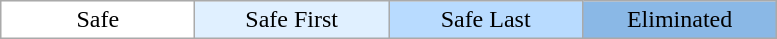<table class="wikitable" style="text-align:center;">
<tr>
<td bgcolor="FFFFFF" width="15%">Safe</td>
<td bgcolor="E0F0FF" width="15%">Safe First</td>
<td bgcolor="B8DBFF" width="15%">Safe Last</td>
<td bgcolor="8AB8E6" width="15%">Eliminated</td>
</tr>
</table>
